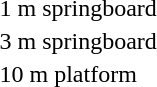<table>
<tr>
<td>1 m springboard<br></td>
<td></td>
<td></td>
<td></td>
</tr>
<tr>
<td>3 m springboard<br></td>
<td></td>
<td></td>
<td></td>
</tr>
<tr>
<td>10 m platform<br></td>
<td></td>
<td></td>
<td></td>
</tr>
</table>
